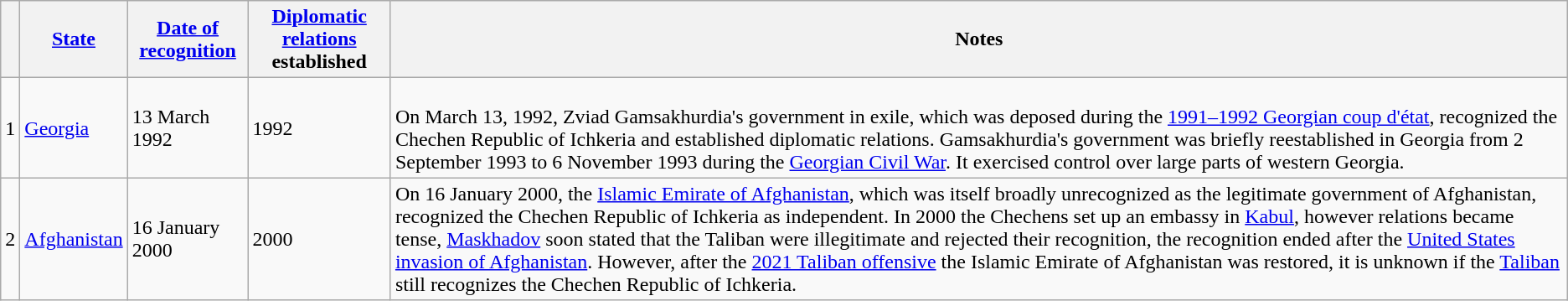<table class="wikitable sortable" align=center>
<tr>
<th></th>
<th><a href='#'>State</a></th>
<th><a href='#'>Date of recognition</a></th>
<th><a href='#'>Diplomatic relations</a> established</th>
<th class="unsortable">Notes</th>
</tr>
<tr>
<td>1</td>
<td> <a href='#'>Georgia</a></td>
<td>13 March 1992</td>
<td>1992</td>
<td><br>On March 13, 1992, Zviad Gamsakhurdia's government in exile, which was deposed during the <a href='#'>1991–1992 Georgian coup d'état</a>, recognized the Chechen Republic of Ichkeria and established diplomatic relations. Gamsakhurdia's government was briefly reestablished in Georgia from 2 September 1993 to 6 November 1993 during the <a href='#'>Georgian Civil War</a>. It exercised control over large parts of western Georgia.</td>
</tr>
<tr>
<td>2</td>
<td> <a href='#'>Afghanistan</a></td>
<td>16 January 2000</td>
<td>2000</td>
<td>On 16 January 2000, the <a href='#'>Islamic Emirate of Afghanistan</a>, which was itself broadly unrecognized as the legitimate government of Afghanistan, recognized the Chechen Republic of Ichkeria as independent. In 2000 the Chechens set up an embassy in <a href='#'>Kabul</a>, however relations became tense, <a href='#'>Maskhadov</a> soon stated that the Taliban were illegitimate and rejected their recognition, the recognition ended after the <a href='#'>United States invasion of Afghanistan</a>. However, after the <a href='#'>2021 Taliban offensive</a> the Islamic Emirate of Afghanistan was restored, it is unknown if the <a href='#'>Taliban</a> still recognizes the Chechen Republic of Ichkeria.</td>
</tr>
</table>
